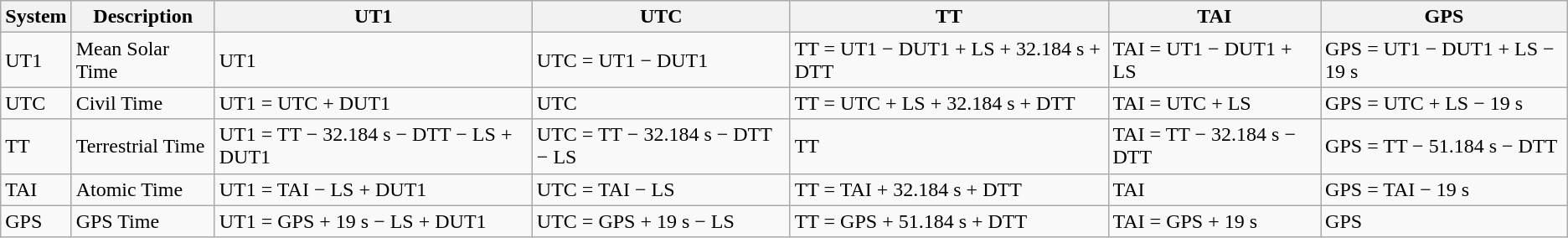<table class="wikitable">
<tr>
<th>System</th>
<th>Description</th>
<th>UT1</th>
<th>UTC</th>
<th>TT</th>
<th>TAI</th>
<th>GPS</th>
</tr>
<tr>
<td>UT1</td>
<td>Mean Solar Time</td>
<td>UT1</td>
<td>UTC = UT1 − DUT1</td>
<td>TT = UT1 − DUT1 + LS + 32.184 s + DTT</td>
<td>TAI = UT1 − DUT1 + LS</td>
<td>GPS = UT1 − DUT1 + LS − 19 s</td>
</tr>
<tr>
<td>UTC</td>
<td>Civil Time</td>
<td>UT1 = UTC + DUT1</td>
<td>UTC</td>
<td>TT = UTC + LS + 32.184 s + DTT</td>
<td>TAI = UTC + LS</td>
<td>GPS = UTC + LS − 19 s</td>
</tr>
<tr>
<td>TT</td>
<td>Terrestrial Time</td>
<td>UT1 = TT − 32.184 s − DTT − LS + DUT1</td>
<td>UTC = TT − 32.184 s − DTT − LS</td>
<td>TT</td>
<td>TAI = TT − 32.184 s − DTT</td>
<td>GPS = TT − 51.184 s − DTT</td>
</tr>
<tr>
<td>TAI</td>
<td>Atomic Time</td>
<td>UT1 = TAI − LS + DUT1</td>
<td>UTC = TAI − LS</td>
<td>TT = TAI + 32.184 s + DTT</td>
<td>TAI</td>
<td>GPS = TAI − 19 s</td>
</tr>
<tr>
<td>GPS</td>
<td>GPS Time</td>
<td>UT1 = GPS + 19 s − LS + DUT1</td>
<td>UTC = GPS + 19 s − LS</td>
<td>TT = GPS + 51.184 s + DTT</td>
<td>TAI = GPS + 19 s</td>
<td>GPS</td>
</tr>
</table>
